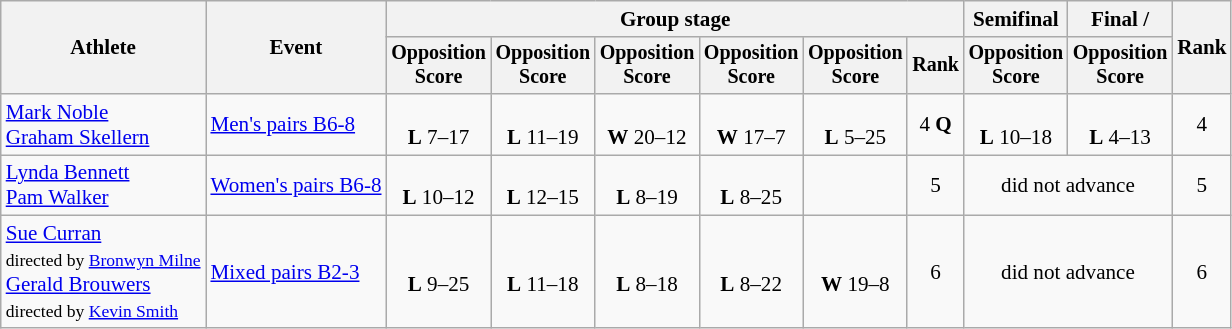<table class="wikitable" style="font-size:88%; text-align:center">
<tr>
<th rowspan=2>Athlete</th>
<th rowspan=2>Event</th>
<th colspan=6>Group stage</th>
<th>Semifinal</th>
<th>Final / </th>
<th rowspan=2>Rank</th>
</tr>
<tr style="font-size:95%">
<th>Opposition<br>Score</th>
<th>Opposition<br>Score</th>
<th>Opposition<br>Score</th>
<th>Opposition<br>Score</th>
<th>Opposition<br>Score</th>
<th>Rank</th>
<th>Opposition<br>Score</th>
<th>Opposition<br>Score</th>
</tr>
<tr>
<td align=left><a href='#'>Mark Noble</a><br><a href='#'>Graham Skellern</a></td>
<td align=left><a href='#'>Men's pairs B6-8</a></td>
<td><br><strong>L</strong> 7–17</td>
<td><br><strong>L</strong> 11–19</td>
<td><br><strong>W</strong> 20–12</td>
<td><br><strong>W</strong> 17–7</td>
<td><br><strong>L</strong> 5–25</td>
<td>4 <strong>Q</strong></td>
<td><br><strong>L</strong> 10–18</td>
<td><br><strong>L</strong> 4–13</td>
<td>4</td>
</tr>
<tr>
<td align=left><a href='#'>Lynda Bennett</a><br><a href='#'>Pam Walker</a></td>
<td align=left><a href='#'>Women's pairs B6-8</a></td>
<td><br><strong>L</strong> 10–12</td>
<td><br><strong>L</strong> 12–15</td>
<td><br><strong>L</strong> 8–19</td>
<td><br><strong>L</strong> 8–25</td>
<td></td>
<td>5</td>
<td colspan=2>did not advance</td>
<td>5</td>
</tr>
<tr>
<td align=left><a href='#'>Sue Curran</a><br><small>directed by <a href='#'>Bronwyn Milne</a></small><br><a href='#'>Gerald Brouwers</a><br><small>directed by <a href='#'>Kevin Smith</a></small></td>
<td align=left><a href='#'>Mixed pairs B2-3</a></td>
<td><br><strong>L</strong> 9–25</td>
<td><br><strong>L</strong> 11–18</td>
<td><br><strong>L</strong> 8–18</td>
<td><br><strong>L</strong> 8–22</td>
<td><br><strong>W</strong> 19–8</td>
<td>6</td>
<td colspan=2>did not advance</td>
<td>6</td>
</tr>
</table>
